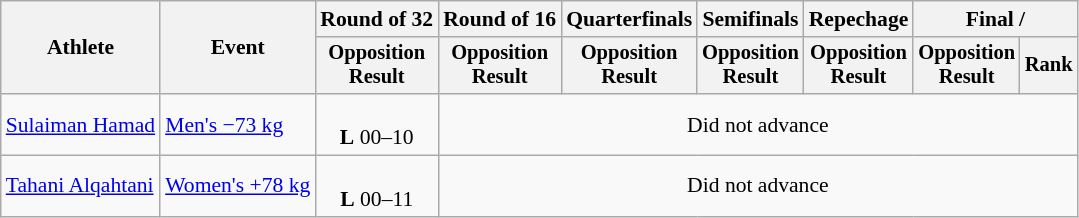<table class="wikitable" style="font-size:90%">
<tr>
<th rowspan="2">Athlete</th>
<th rowspan="2">Event</th>
<th>Round of 32</th>
<th>Round of 16</th>
<th>Quarterfinals</th>
<th>Semifinals</th>
<th>Repechage</th>
<th colspan=2>Final / </th>
</tr>
<tr style="font-size:95%">
<th>Opposition<br>Result</th>
<th>Opposition<br>Result</th>
<th>Opposition<br>Result</th>
<th>Opposition<br>Result</th>
<th>Opposition<br>Result</th>
<th>Opposition<br>Result</th>
<th>Rank</th>
</tr>
<tr align=center>
<td align=left><a href='#'>Sulaiman Hamad</a></td>
<td align=left><a href='#'>Men's −73 kg</a></td>
<td><br><strong>L</strong> 00–10</td>
<td colspan=6>Did not advance</td>
</tr>
<tr align=center>
<td align=left><a href='#'>Tahani Alqahtani</a></td>
<td align=left><a href='#'>Women's +78 kg</a></td>
<td><br><strong>L</strong> 00–11</td>
<td colspan="6">Did not advance</td>
</tr>
</table>
